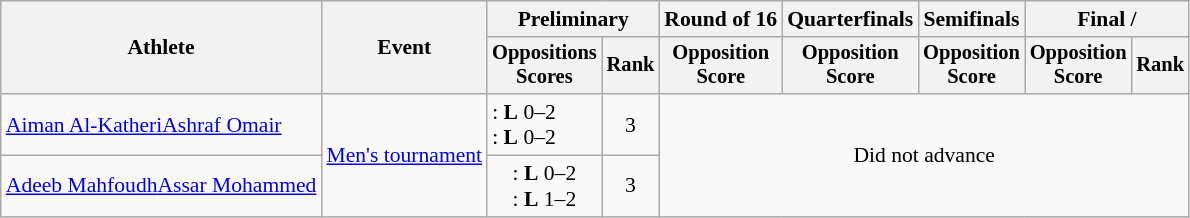<table class="wikitable" style="font-size:90%; text-align:center;">
<tr>
<th rowspan="2">Athlete</th>
<th rowspan="2">Event</th>
<th colspan="2">Preliminary</th>
<th>Round of 16</th>
<th>Quarterfinals</th>
<th>Semifinals</th>
<th colspan="2">Final / </th>
</tr>
<tr style="font-size:95%">
<th>Oppositions<br>Scores</th>
<th>Rank</th>
<th>Opposition<br>Score</th>
<th>Opposition<br>Score</th>
<th>Opposition<br>Score</th>
<th>Opposition<br>Score</th>
<th>Rank</th>
</tr>
<tr>
<td align="left"><a href='#'>Aiman Al-Katheri</a><a href='#'>Ashraf Omair</a></td>
<td rowspan="2" align="left"><a href='#'>Men's tournament</a></td>
<td align="left">: <strong>L</strong> 0–2<br>: <strong>L</strong> 0–2</td>
<td>3</td>
<td colspan="5" rowspan="2">Did not advance</td>
</tr>
<tr>
<td><a href='#'>Adeeb Mahfoudh</a><a href='#'>Assar Mohammed</a></td>
<td>: <strong>L</strong> 0–2<br>: <strong>L</strong> 1–2</td>
<td>3</td>
</tr>
</table>
